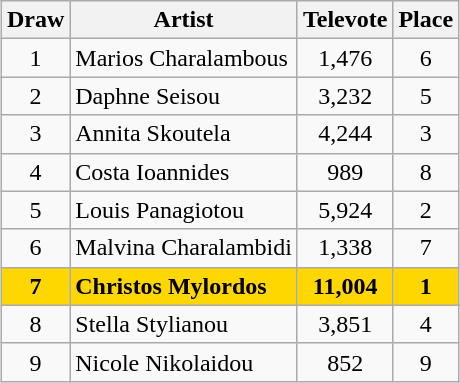<table class="wikitable sortable" style="text-align:center; margin-left: auto; margin-right: auto;">
<tr>
<th>Draw</th>
<th>Artist</th>
<th>Televote</th>
<th>Place</th>
</tr>
<tr>
<td>1</td>
<td align="left">Marios Charalambous</td>
<td>1,476</td>
<td>6</td>
</tr>
<tr>
<td>2</td>
<td align="left">Daphne Seisou</td>
<td>3,232</td>
<td>5</td>
</tr>
<tr>
<td>3</td>
<td align="left">Annita Skoutela</td>
<td>4,244</td>
<td>3</td>
</tr>
<tr>
<td>4</td>
<td align="left">Costa Ioannides</td>
<td>989</td>
<td>8</td>
</tr>
<tr>
<td>5</td>
<td align="left">Louis Panagiotou</td>
<td>5,924</td>
<td>2</td>
</tr>
<tr>
<td>6</td>
<td align="left">Malvina Charalambidi</td>
<td>1,338</td>
<td>7</td>
</tr>
<tr style="background:gold; font-weight:bold;">
<td>7</td>
<td align="left">Christos Mylordos</td>
<td>11,004</td>
<td>1</td>
</tr>
<tr>
<td>8</td>
<td align="left">Stella Stylianou</td>
<td>3,851</td>
<td>4</td>
</tr>
<tr>
<td>9</td>
<td align="left">Nicole Nikolaidou</td>
<td>852</td>
<td>9</td>
</tr>
</table>
